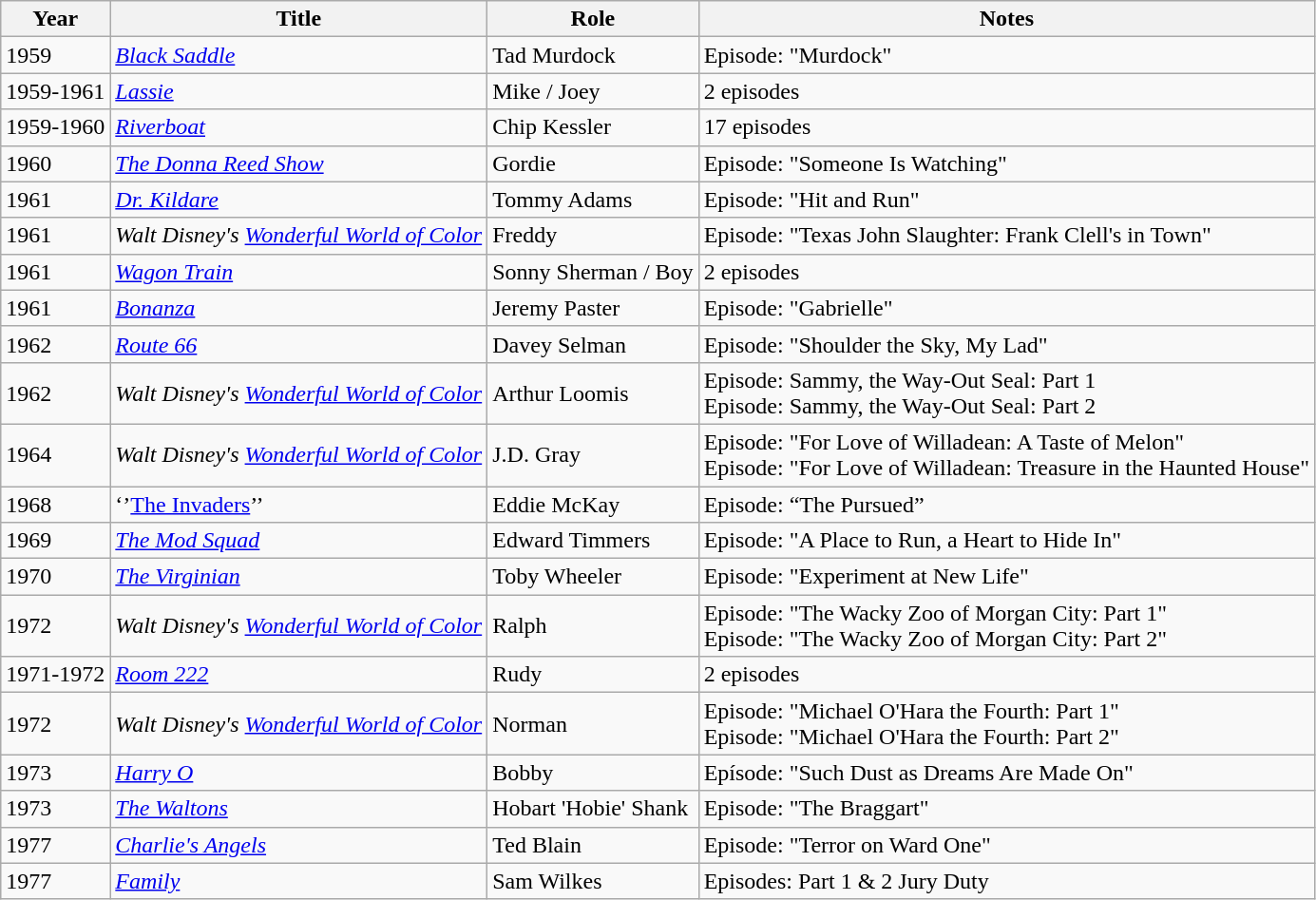<table class="wikitable sortable">
<tr>
<th>Year</th>
<th>Title</th>
<th>Role</th>
<th>Notes</th>
</tr>
<tr>
<td>1959</td>
<td><em><a href='#'>Black Saddle</a></em></td>
<td>Tad Murdock</td>
<td>Episode: "Murdock"</td>
</tr>
<tr>
<td>1959-1961</td>
<td><em><a href='#'>Lassie</a></em></td>
<td>Mike / Joey</td>
<td>2 episodes</td>
</tr>
<tr>
<td>1959-1960</td>
<td><em><a href='#'>Riverboat</a></em></td>
<td>Chip Kessler</td>
<td>17 episodes</td>
</tr>
<tr>
<td>1960</td>
<td><em><a href='#'>The Donna Reed Show</a></em></td>
<td>Gordie</td>
<td>Episode: "Someone Is Watching"</td>
</tr>
<tr>
<td>1961</td>
<td><em><a href='#'>Dr. Kildare</a></em></td>
<td>Tommy Adams</td>
<td>Episode: "Hit and Run"</td>
</tr>
<tr>
<td>1961</td>
<td><em>Walt Disney's <a href='#'>Wonderful World of Color</a></em></td>
<td>Freddy</td>
<td>Episode: "Texas John Slaughter: Frank Clell's in Town"</td>
</tr>
<tr>
<td>1961</td>
<td><em><a href='#'>Wagon Train</a></em></td>
<td>Sonny Sherman / Boy</td>
<td>2 episodes</td>
</tr>
<tr>
<td>1961</td>
<td><em><a href='#'>Bonanza</a></em></td>
<td>Jeremy Paster</td>
<td>Episode: "Gabrielle"</td>
</tr>
<tr>
<td>1962</td>
<td><em><a href='#'>Route 66</a></em></td>
<td>Davey Selman</td>
<td>Episode: "Shoulder the Sky, My Lad"</td>
</tr>
<tr>
<td>1962</td>
<td><em>Walt Disney's <a href='#'>Wonderful World of Color</a></em></td>
<td>Arthur Loomis</td>
<td>Episode: Sammy, the Way-Out Seal: Part 1<br>Episode: Sammy, the Way-Out Seal: Part 2</td>
</tr>
<tr>
<td>1964</td>
<td><em>Walt Disney's <a href='#'>Wonderful World of Color</a></em></td>
<td>J.D. Gray</td>
<td>Episode: "For Love of Willadean: A Taste of Melon"<br>Episode: "For Love of Willadean: Treasure in the Haunted House"</td>
</tr>
<tr>
<td>1968</td>
<td>‘’<a href='#'>The Invaders</a>’’</td>
<td>Eddie McKay</td>
<td>Episode: “The Pursued”</td>
</tr>
<tr>
<td>1969</td>
<td><em><a href='#'>The Mod Squad</a></em></td>
<td>Edward Timmers</td>
<td>Episode: "A Place to Run, a Heart to Hide In"</td>
</tr>
<tr>
<td>1970</td>
<td><em><a href='#'>The Virginian</a></em></td>
<td>Toby Wheeler</td>
<td>Episode: "Experiment at New Life"</td>
</tr>
<tr>
<td>1972</td>
<td><em>Walt Disney's <a href='#'>Wonderful World of Color</a></em></td>
<td>Ralph</td>
<td>Episode: "The Wacky Zoo of Morgan City: Part 1"<br>Episode: "The Wacky Zoo of Morgan City: Part 2"</td>
</tr>
<tr>
<td>1971-1972</td>
<td><em><a href='#'>Room 222</a></em></td>
<td>Rudy</td>
<td>2 episodes</td>
</tr>
<tr>
<td>1972</td>
<td><em>Walt Disney's <a href='#'>Wonderful World of Color</a></em></td>
<td>Norman</td>
<td>Episode: "Michael O'Hara the Fourth: Part 1"<br>Episode: "Michael O'Hara the Fourth: Part 2"</td>
</tr>
<tr>
<td>1973</td>
<td><em><a href='#'>Harry O</a></em></td>
<td>Bobby</td>
<td>Epísode: "Such Dust as Dreams Are Made On"</td>
</tr>
<tr>
<td>1973</td>
<td><em><a href='#'>The Waltons</a></em></td>
<td>Hobart 'Hobie' Shank</td>
<td>Episode: "The Braggart"</td>
</tr>
<tr>
<td>1977</td>
<td><em><a href='#'>Charlie's Angels</a></em></td>
<td>Ted Blain</td>
<td>Episode: "Terror on Ward One"</td>
</tr>
<tr>
<td>1977</td>
<td><em><a href='#'>Family</a></em></td>
<td>Sam Wilkes</td>
<td>Episodes: Part 1 & 2 Jury Duty</td>
</tr>
</table>
